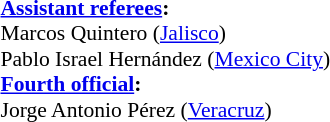<table width=100% style="font-size:90%">
<tr>
<td><br><strong><a href='#'>Assistant referees</a>:</strong>
<br>Marcos Quintero (<a href='#'>Jalisco</a>)
<br>Pablo Israel Hernández (<a href='#'>Mexico City</a>)
<br><strong><a href='#'>Fourth official</a>:</strong>
<br>Jorge Antonio Pérez (<a href='#'>Veracruz</a>)</td>
</tr>
</table>
